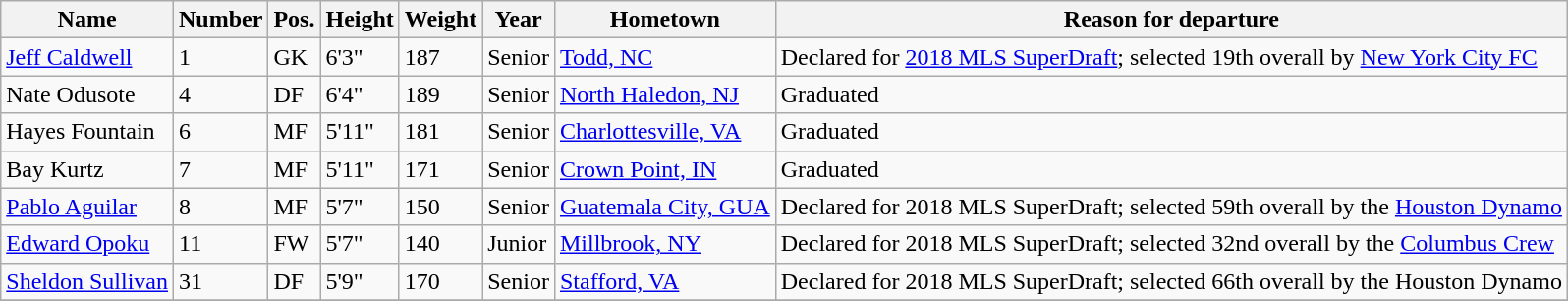<table class="wikitable sortable" border="1">
<tr>
<th>Name</th>
<th>Number</th>
<th>Pos.</th>
<th>Height</th>
<th>Weight</th>
<th>Year</th>
<th>Hometown</th>
<th class="unsortable">Reason for departure</th>
</tr>
<tr>
<td><a href='#'>Jeff Caldwell</a></td>
<td>1</td>
<td>GK</td>
<td>6'3"</td>
<td>187</td>
<td>Senior</td>
<td><a href='#'>Todd, NC</a></td>
<td>Declared for <a href='#'>2018 MLS SuperDraft</a>; selected 19th overall by <a href='#'>New York City FC</a></td>
</tr>
<tr>
<td>Nate Odusote</td>
<td>4</td>
<td>DF</td>
<td>6'4"</td>
<td>189</td>
<td>Senior</td>
<td><a href='#'>North Haledon, NJ</a></td>
<td>Graduated</td>
</tr>
<tr>
<td>Hayes Fountain</td>
<td>6</td>
<td>MF</td>
<td>5'11"</td>
<td>181</td>
<td> Senior</td>
<td><a href='#'>Charlottesville, VA</a></td>
<td>Graduated</td>
</tr>
<tr>
<td>Bay Kurtz</td>
<td>7</td>
<td>MF</td>
<td>5'11"</td>
<td>171</td>
<td>Senior</td>
<td><a href='#'>Crown Point, IN</a></td>
<td>Graduated</td>
</tr>
<tr>
<td><a href='#'>Pablo Aguilar</a></td>
<td>8</td>
<td>MF</td>
<td>5'7"</td>
<td>150</td>
<td> Senior</td>
<td><a href='#'>Guatemala City, GUA</a></td>
<td>Declared for 2018 MLS SuperDraft; selected 59th overall by the <a href='#'>Houston Dynamo</a></td>
</tr>
<tr>
<td><a href='#'>Edward Opoku</a></td>
<td>11</td>
<td>FW</td>
<td>5'7"</td>
<td>140</td>
<td>Junior</td>
<td><a href='#'>Millbrook, NY</a></td>
<td>Declared for 2018 MLS SuperDraft; selected 32nd overall by the <a href='#'>Columbus Crew</a></td>
</tr>
<tr>
<td><a href='#'>Sheldon Sullivan</a></td>
<td>31</td>
<td>DF</td>
<td>5'9"</td>
<td>170</td>
<td> Senior</td>
<td><a href='#'>Stafford, VA</a></td>
<td>Declared for 2018 MLS SuperDraft; selected 66th overall by the Houston Dynamo</td>
</tr>
<tr>
</tr>
</table>
